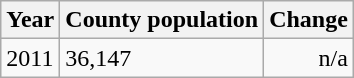<table class="wikitable">
<tr>
<th>Year</th>
<th>County population</th>
<th>Change</th>
</tr>
<tr>
<td>2011</td>
<td>36,147</td>
<td align="right">n/a</td>
</tr>
</table>
